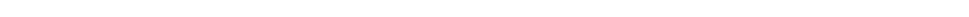<table style="width:66%; text-align:center;">
<tr style="color:white;">
<td style="background:"><strong>44</strong></td>
<td style="background:"><strong>18</strong></td>
<td style="background:"><strong>1</strong></td>
<td style="background:"><strong>2</strong></td>
<td style="background:"><strong>40</strong></td>
</tr>
</table>
